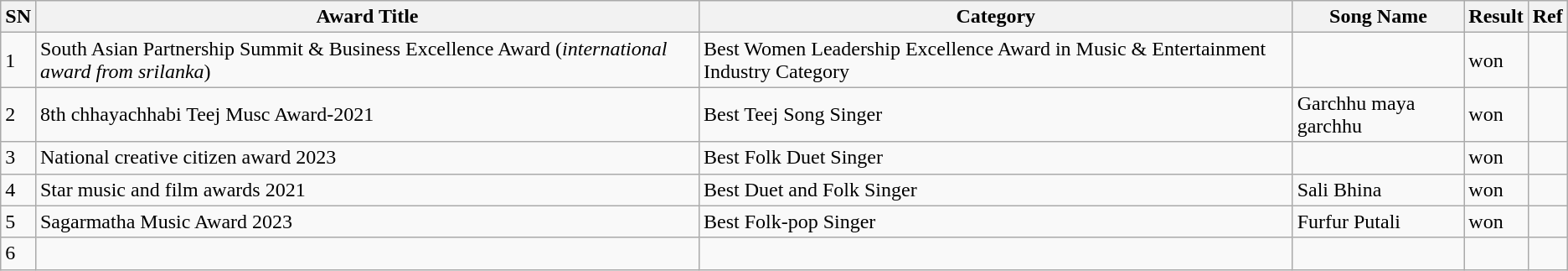<table class="wikitable">
<tr>
<th>SN</th>
<th>Award Title</th>
<th>Category</th>
<th>Song Name</th>
<th>Result</th>
<th>Ref</th>
</tr>
<tr>
<td>1</td>
<td>South Asian Partnership Summit & Business Excellence Award (<em>international award from srilanka</em>)</td>
<td>Best Women Leadership Excellence Award in Music & Entertainment Industry Category</td>
<td></td>
<td>won</td>
<td></td>
</tr>
<tr>
<td>2</td>
<td>8th chhayachhabi Teej Musc Award-2021</td>
<td>Best Teej Song Singer</td>
<td>Garchhu maya garchhu</td>
<td>won</td>
<td></td>
</tr>
<tr>
<td>3</td>
<td>National creative citizen award 2023</td>
<td>Best Folk Duet Singer</td>
<td></td>
<td>won</td>
<td></td>
</tr>
<tr>
<td>4</td>
<td>Star music and film awards 2021</td>
<td>Best Duet and Folk Singer</td>
<td>Sali Bhina</td>
<td>won</td>
<td></td>
</tr>
<tr>
<td>5</td>
<td>Sagarmatha Music Award 2023</td>
<td>Best  Folk-pop Singer</td>
<td>Furfur Putali</td>
<td>won</td>
<td></td>
</tr>
<tr>
<td>6</td>
<td></td>
<td></td>
<td></td>
<td></td>
<td></td>
</tr>
</table>
